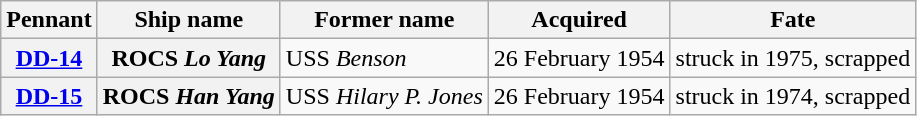<table class="wikitable sortable plainrowheaders">
<tr>
<th scope="col">Pennant</th>
<th scope="col">Ship name</th>
<th scope="col">Former name</th>
<th scope="col">Acquired</th>
<th scope="col">Fate</th>
</tr>
<tr>
<th scope="row"><a href='#'>DD-14</a></th>
<th scope="row">ROCS <em>Lo Yang</em></th>
<td>USS <em>Benson</em></td>
<td>26 February 1954</td>
<td data-sort-value="1975">struck in 1975, scrapped</td>
</tr>
<tr>
<th scope="row"><a href='#'>DD-15</a></th>
<th scope="row">ROCS <em>Han Yang</em></th>
<td>USS <em>Hilary P. Jones</em></td>
<td>26 February 1954</td>
<td data-sort-value="1974">struck in 1974, scrapped</td>
</tr>
</table>
